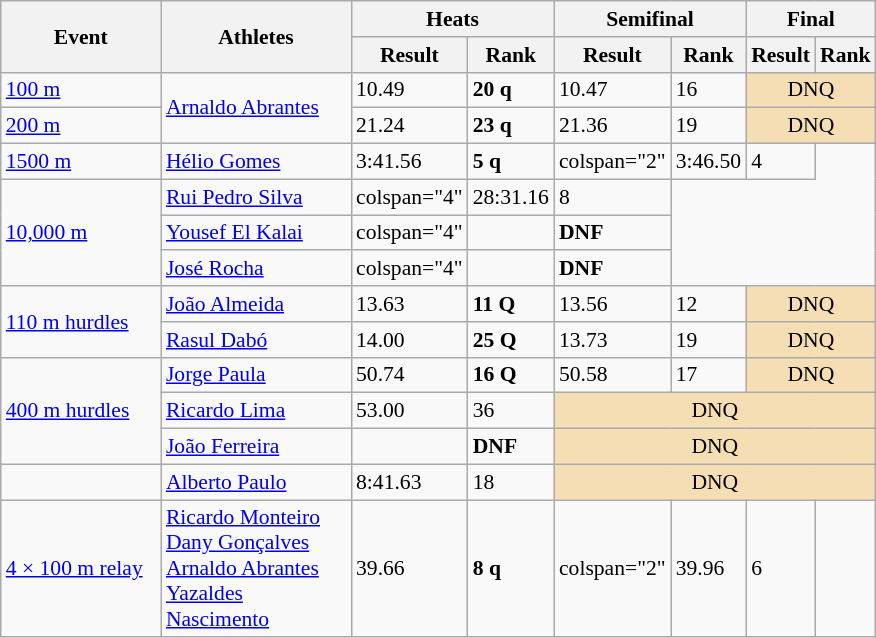<table class="wikitable" border="1" style="font-size:90%">
<tr>
<th rowspan="2" width=100>Event</th>
<th rowspan="2" width=120>Athletes</th>
<th colspan="2">Heats</th>
<th colspan="2">Semifinal</th>
<th colspan="2">Final</th>
</tr>
<tr>
<th>Result</th>
<th>Rank</th>
<th>Result</th>
<th>Rank</th>
<th>Result</th>
<th>Rank</th>
</tr>
<tr>
<td><a href='#'>100 m</a></td>
<td rowspan="2"><a href='#'>Arnaldo Abrantes</a></td>
<td>10.49</td>
<td><strong>20 q</strong></td>
<td>10.47</td>
<td>16</td>
<td colspan="2" align=center bgcolor="wheat">DNQ</td>
</tr>
<tr>
<td><a href='#'>200 m</a></td>
<td>21.24</td>
<td><strong>23 q</strong></td>
<td>21.36</td>
<td>19</td>
<td colspan="2" align=center bgcolor="wheat">DNQ</td>
</tr>
<tr>
<td><a href='#'>1500 m</a></td>
<td><a href='#'>Hélio Gomes</a></td>
<td>3:41.56</td>
<td><strong>5 q</strong></td>
<td>colspan="2" </td>
<td>3:46.50</td>
<td>4</td>
</tr>
<tr>
<td rowspan="3"><a href='#'>10,000 m</a></td>
<td><a href='#'>Rui Pedro Silva</a></td>
<td>colspan="4" </td>
<td>28:31.16</td>
<td>8</td>
</tr>
<tr>
<td><a href='#'>Yousef El Kalai</a></td>
<td>colspan="4" </td>
<td></td>
<td><strong>DNF</strong></td>
</tr>
<tr>
<td><a href='#'>José Rocha</a></td>
<td>colspan="4" </td>
<td></td>
<td><strong>DNF</strong></td>
</tr>
<tr>
<td rowspan="2"><a href='#'>110 m hurdles</a></td>
<td><a href='#'>João Almeida</a></td>
<td>13.63</td>
<td><strong>11 Q</strong></td>
<td>13.56</td>
<td>12</td>
<td colspan="2" align=center bgcolor="wheat">DNQ</td>
</tr>
<tr>
<td><a href='#'>Rasul Dabó</a></td>
<td>14.00</td>
<td><strong>25 Q</strong></td>
<td>13.73</td>
<td>19</td>
<td colspan="2" align=center bgcolor="wheat">DNQ</td>
</tr>
<tr>
<td rowspan="3"><a href='#'>400 m hurdles</a></td>
<td><a href='#'>Jorge Paula</a></td>
<td>50.74</td>
<td><strong>16 Q</strong></td>
<td>50.58</td>
<td>17</td>
<td colspan="2" align=center bgcolor="wheat">DNQ</td>
</tr>
<tr>
<td><a href='#'>Ricardo Lima</a></td>
<td>53.00</td>
<td>36</td>
<td colspan="4" align=center bgcolor="wheat">DNQ</td>
</tr>
<tr>
<td><a href='#'>João Ferreira</a></td>
<td></td>
<td><strong>DNF</strong></td>
<td colspan="4" align=center bgcolor="wheat">DNQ</td>
</tr>
<tr>
<td></td>
<td><a href='#'>Alberto Paulo</a></td>
<td>8:41.63</td>
<td>18</td>
<td colspan="4" align=center bgcolor="wheat">DNQ</td>
</tr>
<tr>
<td><a href='#'>4 × 100 m relay</a></td>
<td><a href='#'>Ricardo Monteiro</a><br><a href='#'>Dany Gonçalves</a><br><a href='#'>Arnaldo Abrantes</a><br><a href='#'>Yazaldes Nascimento</a></td>
<td>39.66</td>
<td><strong>8 q</strong></td>
<td>colspan="2" </td>
<td>39.96</td>
<td>6</td>
</tr>
</table>
